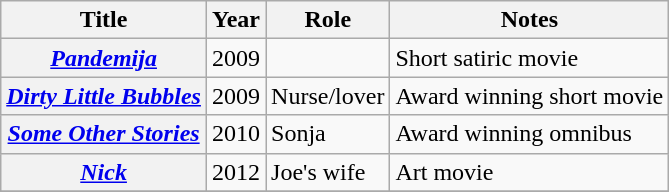<table class="wikitable plainrowheaders sortable">
<tr>
<th scope="col">Title</th>
<th scope="col">Year</th>
<th scope="col">Role</th>
<th scope="col" class="unsortable">Notes</th>
</tr>
<tr>
<th scope="row"><em><a href='#'>Pandemija</a></em></th>
<td>2009</td>
<td></td>
<td>Short satiric movie</td>
</tr>
<tr>
<th scope="row"><em><a href='#'>Dirty Little Bubbles</a></em></th>
<td>2009</td>
<td>Nurse/lover</td>
<td>Award winning short movie</td>
</tr>
<tr>
<th scope="row"><em><a href='#'>Some Other Stories</a></em></th>
<td>2010</td>
<td>Sonja</td>
<td>Award winning omnibus</td>
</tr>
<tr>
<th scope="row"><em><a href='#'>Nick</a></em></th>
<td>2012</td>
<td>Joe's wife</td>
<td>Art movie</td>
</tr>
<tr>
</tr>
</table>
